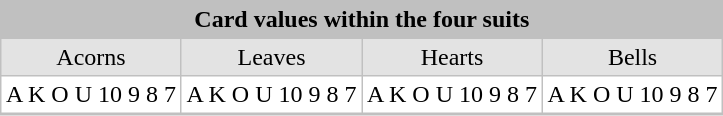<table cellpadding="3" style="background: #c0c0c0; margin-left: 1em; border-spacing: 1px;">
<tr align="center">
<td colspan="4"><strong>Card values within the four suits</strong></td>
</tr>
<tr align="center">
<td style="background: #e3e3e3;">Acorns</td>
<td style="background: #e3e3e3;">Leaves</td>
<td style="background: #e3e3e3;">Hearts</td>
<td style="background: #e3e3e3;">Bells</td>
</tr>
<tr align="center">
<td style="background: #ffffff;">A K O U 10 9 8 7</td>
<td style="background: #ffffff;">A K O U 10 9 8 7</td>
<td style="background: #ffffff;">A K O U 10 9 8 7</td>
<td style="background: #ffffff;">A K O U 10 9 8 7</td>
</tr>
<tr align="center">
</tr>
</table>
